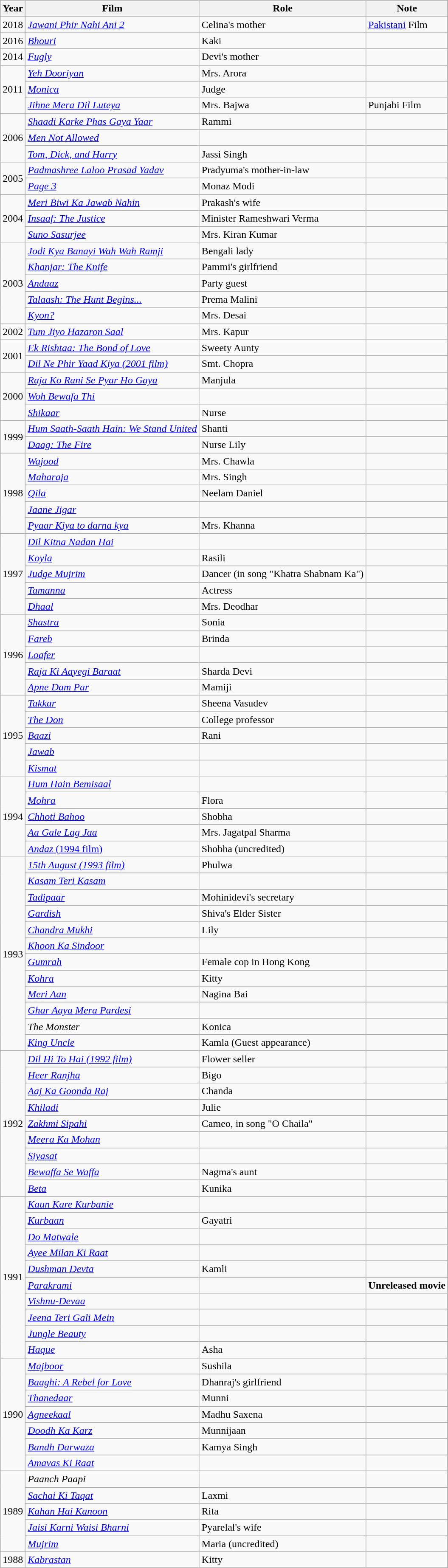<table class="wikitable sortable">
<tr style="text-align:center;">
<th>Year</th>
<th>Film</th>
<th>Role</th>
<th>Note</th>
</tr>
<tr>
<td>2018</td>
<td><em><a href='#'>Jawani Phir Nahi Ani 2</a></em></td>
<td>Celina's mother</td>
<td><a href='#'>Pakistani</a> Film</td>
</tr>
<tr>
<td>2016</td>
<td><em><a href='#'>Bhouri</a></em></td>
<td>Kaki</td>
<td></td>
</tr>
<tr>
<td>2014</td>
<td><em><a href='#'>Fugly</a></em></td>
<td>Devi's mother</td>
<td></td>
</tr>
<tr>
<td rowspan="3">2011</td>
<td><em><a href='#'>Yeh Dooriyan</a></em></td>
<td>Mrs. Arora</td>
<td></td>
</tr>
<tr>
<td><em><a href='#'>Monica</a></em></td>
<td>Judge</td>
<td></td>
</tr>
<tr>
<td><em><a href='#'>Jihne Mera Dil Luteya</a></em></td>
<td>Mrs. Bajwa</td>
<td>Punjabi Film</td>
</tr>
<tr>
<td rowspan="3">2006</td>
<td><em><a href='#'>Shaadi Karke Phas Gaya Yaar</a></em></td>
<td>Rammi</td>
<td></td>
</tr>
<tr>
<td><em><a href='#'>Men Not Allowed</a></em></td>
<td></td>
<td></td>
</tr>
<tr>
<td><em><a href='#'>Tom, Dick, and Harry</a></em></td>
<td>Jassi Singh</td>
<td></td>
</tr>
<tr>
<td rowspan="2">2005</td>
<td><em><a href='#'>Padmashree Laloo Prasad Yadav</a></em></td>
<td>Pradyuma's mother-in-law</td>
<td></td>
</tr>
<tr>
<td><em><a href='#'>Page 3</a></em></td>
<td>Monaz Modi</td>
<td></td>
</tr>
<tr>
<td rowspan="3">2004</td>
<td><em><a href='#'>Meri Biwi Ka Jawab Nahin</a></em></td>
<td>Prakash's wife</td>
<td></td>
</tr>
<tr>
<td><em><a href='#'>Insaaf: The Justice</a></em></td>
<td>Minister Rameshwari Verma</td>
<td></td>
</tr>
<tr>
<td><em><a href='#'>Suno Sasurjee</a></em></td>
<td>Mrs. Kiran Kumar</td>
<td></td>
</tr>
<tr>
<td rowspan="5">2003</td>
<td><em><a href='#'>Jodi Kya Banayi Wah Wah Ramji</a></em></td>
<td>Bengali lady</td>
<td></td>
</tr>
<tr>
<td><em><a href='#'>Khanjar: The Knife</a></em></td>
<td>Pammi's girlfriend</td>
<td></td>
</tr>
<tr>
<td><em><a href='#'>Andaaz</a></em></td>
<td>Party guest</td>
<td></td>
</tr>
<tr>
<td><em><a href='#'>Talaash: The Hunt Begins...</a></em></td>
<td>Prema Malini</td>
<td></td>
</tr>
<tr>
<td><em><a href='#'>Kyon?</a></em></td>
<td>Mrs. Desai</td>
<td></td>
</tr>
<tr>
<td>2002</td>
<td><em><a href='#'>Tum Jiyo Hazaron Saal</a></em></td>
<td>Mrs. Kapur</td>
<td></td>
</tr>
<tr>
<td rowspan="2">2001</td>
<td><em><a href='#'>Ek Rishtaa: The Bond of Love</a></em></td>
<td>Sweety Aunty</td>
<td></td>
</tr>
<tr>
<td><em><a href='#'>Dil Ne Phir Yaad Kiya (2001 film)</a></em></td>
<td>Smt. Chopra</td>
<td></td>
</tr>
<tr>
<td rowspan="3">2000</td>
<td><em><a href='#'>Raja Ko Rani Se Pyar Ho Gaya</a></em></td>
<td>Manjula</td>
<td></td>
</tr>
<tr>
<td><em><a href='#'>Woh Bewafa Thi</a></em></td>
<td></td>
<td></td>
</tr>
<tr>
<td><em><a href='#'>Shikaar</a></em></td>
<td>Nurse</td>
<td></td>
</tr>
<tr>
<td rowspan="2">1999</td>
<td><em><a href='#'>Hum Saath-Saath Hain: We Stand United</a></em></td>
<td>Shanti</td>
<td></td>
</tr>
<tr>
<td><em><a href='#'>Daag: The Fire</a></em></td>
<td>Nurse Lily</td>
<td></td>
</tr>
<tr>
<td rowspan="5">1998</td>
<td><em><a href='#'>Wajood</a></em></td>
<td>Mrs. Chawla</td>
<td></td>
</tr>
<tr>
<td><em><a href='#'>Maharaja</a></em></td>
<td>Mrs. Singh</td>
<td></td>
</tr>
<tr>
<td><em><a href='#'>Qila</a></em></td>
<td>Neelam Daniel</td>
<td></td>
</tr>
<tr>
<td><em><a href='#'>Jaane Jigar</a></em></td>
<td></td>
<td></td>
</tr>
<tr>
<td><a href='#'><em>Pyaar Kiya to darna kya</em></a></td>
<td>Mrs. Khanna</td>
<td></td>
</tr>
<tr>
<td rowspan="5">1997</td>
<td><em><a href='#'>Dil Kitna Nadan Hai</a></em></td>
<td></td>
<td></td>
</tr>
<tr>
<td><em><a href='#'>Koyla</a></em></td>
<td>Rasili</td>
<td></td>
</tr>
<tr>
<td><em><a href='#'>Judge Mujrim</a></em></td>
<td>Dancer (in song "Khatra Shabnam Ka")</td>
<td></td>
</tr>
<tr>
<td><em><a href='#'>Tamanna</a></em></td>
<td>Actress</td>
<td></td>
</tr>
<tr>
<td><em><a href='#'>Dhaal</a></em></td>
<td>Mrs. Deodhar</td>
<td></td>
</tr>
<tr>
<td rowspan="5">1996</td>
<td><em><a href='#'>Shastra</a></em></td>
<td>Sonia</td>
<td></td>
</tr>
<tr>
<td><em><a href='#'>Fareb</a></em></td>
<td>Brinda</td>
<td></td>
</tr>
<tr>
<td><em><a href='#'>Loafer</a></em></td>
<td></td>
<td></td>
</tr>
<tr>
<td><em><a href='#'>Raja Ki Aayegi Baraat</a></em></td>
<td>Sharda Devi</td>
<td></td>
</tr>
<tr>
<td><em><a href='#'>Apne Dam Par</a></em></td>
<td>Mamiji</td>
<td></td>
</tr>
<tr>
<td rowspan="5">1995</td>
<td><em><a href='#'>Takkar</a></em></td>
<td>Sheena Vasudev</td>
<td></td>
</tr>
<tr>
<td><em><a href='#'>The Don</a></em></td>
<td>College professor</td>
<td></td>
</tr>
<tr>
<td><em><a href='#'>Baazi</a></em></td>
<td>Rani</td>
<td></td>
</tr>
<tr>
<td><em><a href='#'>Jawab</a></em></td>
<td></td>
<td></td>
</tr>
<tr>
<td><em><a href='#'>Kismat</a></em></td>
<td></td>
<td></td>
</tr>
<tr>
<td rowspan="5">1994</td>
<td><em><a href='#'>Hum Hain Bemisaal</a></em></td>
<td></td>
<td></td>
</tr>
<tr>
<td><em><a href='#'>Mohra</a></em></td>
<td>Flora</td>
<td></td>
</tr>
<tr>
<td><em><a href='#'>Chhoti Bahoo</a></em></td>
<td>Shobha</td>
<td></td>
</tr>
<tr>
<td><em><a href='#'>Aa Gale Lag Jaa</a></em></td>
<td>Mrs. Jagatpal Sharma</td>
<td></td>
</tr>
<tr>
<td><a href='#'><em>Andaz</em> (1994 film)</a></td>
<td>Shobha (uncredited)</td>
<td></td>
</tr>
<tr>
<td rowspan="12">1993</td>
<td><em><a href='#'>15th August (1993 film)</a></em></td>
<td>Phulwa</td>
<td></td>
</tr>
<tr>
<td><em><a href='#'>Kasam Teri Kasam</a></em></td>
<td></td>
<td></td>
</tr>
<tr>
<td><em><a href='#'>Tadipaar</a></em></td>
<td>Mohinidevi's secretary</td>
<td></td>
</tr>
<tr>
<td><em><a href='#'>Gardish</a></em></td>
<td>Shiva's Elder Sister</td>
<td></td>
</tr>
<tr>
<td><em><a href='#'>Chandra Mukhi</a></em></td>
<td>Lily</td>
<td></td>
</tr>
<tr>
<td><em><a href='#'>Khoon Ka Sindoor</a></em></td>
<td></td>
<td></td>
</tr>
<tr>
<td><em><a href='#'>Gumrah</a></em></td>
<td>Female cop in Hong Kong</td>
<td></td>
</tr>
<tr>
<td><em><a href='#'>Kohra</a></em></td>
<td>Kitty</td>
<td></td>
</tr>
<tr>
<td><em><a href='#'>Meri Aan</a></em></td>
<td>Nagina Bai</td>
<td></td>
</tr>
<tr>
<td><em><a href='#'>Ghar Aaya Mera Pardesi</a></em></td>
<td></td>
<td></td>
</tr>
<tr>
<td><em>The Monster</em></td>
<td>Konica</td>
<td></td>
</tr>
<tr>
<td><em><a href='#'>King Uncle</a></em></td>
<td>Kamla (Guest appearance)</td>
<td></td>
</tr>
<tr>
<td rowspan="9">1992</td>
<td><em><a href='#'>Dil Hi To Hai (1992 film)</a></em></td>
<td>Flower seller</td>
<td></td>
</tr>
<tr>
<td><em><a href='#'>Heer Ranjha</a></em></td>
<td>Bigo</td>
<td></td>
</tr>
<tr>
<td><em><a href='#'>Aaj Ka Goonda Raj</a></em></td>
<td>Chanda</td>
<td></td>
</tr>
<tr>
<td><em><a href='#'>Khiladi</a></em></td>
<td>Julie</td>
<td></td>
</tr>
<tr>
<td><em><a href='#'>Zakhmi Sipahi</a></em></td>
<td>Cameo, in song "O Chaila"</td>
<td></td>
</tr>
<tr>
<td><em><a href='#'>Meera Ka Mohan</a></em></td>
<td></td>
<td></td>
</tr>
<tr>
<td><em><a href='#'>Siyasat</a></em></td>
<td></td>
<td></td>
</tr>
<tr>
<td><em><a href='#'>Bewaffa Se Waffa</a></em></td>
<td>Nagma's aunt</td>
<td></td>
</tr>
<tr>
<td><em><a href='#'>Beta</a></em></td>
<td>Kunika</td>
<td></td>
</tr>
<tr>
<td rowspan="10">1991</td>
<td><em><a href='#'>Kaun Kare Kurbanie</a></em></td>
<td></td>
<td></td>
</tr>
<tr>
<td><em><a href='#'>Kurbaan</a></em></td>
<td>Gayatri</td>
<td></td>
</tr>
<tr>
<td><em><a href='#'>Do Matwale</a></em></td>
<td></td>
<td></td>
</tr>
<tr>
<td><em><a href='#'>Ayee Milan Ki Raat</a></em></td>
<td></td>
<td></td>
</tr>
<tr>
<td><em><a href='#'>Dushman Devta</a></em></td>
<td>Kamli</td>
<td></td>
</tr>
<tr>
<td><em><a href='#'>Parakrami</a></em></td>
<td></td>
<td><strong>Unreleased movie</strong></td>
</tr>
<tr>
<td><em><a href='#'>Vishnu-Devaa</a></em></td>
<td></td>
<td></td>
</tr>
<tr>
<td><em><a href='#'>Jeena Teri Gali Mein</a></em></td>
<td></td>
<td></td>
</tr>
<tr>
<td><em><a href='#'>Jungle Beauty</a></em></td>
<td></td>
<td></td>
</tr>
<tr>
<td><em><a href='#'>Haque</a></em></td>
<td>Asha</td>
<td></td>
</tr>
<tr>
<td rowspan="7">1990</td>
<td><em><a href='#'>Majboor</a></em></td>
<td>Sushila</td>
<td></td>
</tr>
<tr>
<td><em><a href='#'>Baaghi: A Rebel for Love</a></em></td>
<td>Dhanraj's girlfriend</td>
<td></td>
</tr>
<tr>
<td><em><a href='#'>Thanedaar</a></em></td>
<td>Munni</td>
<td></td>
</tr>
<tr>
<td><em><a href='#'>Agneekaal</a></em></td>
<td>Madhu Saxena</td>
<td></td>
</tr>
<tr>
<td><em><a href='#'>Doodh Ka Karz</a></em></td>
<td>Munnijaan</td>
<td></td>
</tr>
<tr>
<td><em><a href='#'>Bandh Darwaza</a></em></td>
<td>Kamya Singh</td>
<td></td>
</tr>
<tr>
<td><em><a href='#'>Amavas Ki Raat</a></em></td>
<td></td>
<td></td>
</tr>
<tr>
<td rowspan="5">1989</td>
<td><em>Paanch Paapi</em></td>
<td></td>
<td></td>
</tr>
<tr>
<td><em><a href='#'>Sachai Ki Taqat</a></em></td>
<td>Laxmi</td>
<td></td>
</tr>
<tr>
<td><em><a href='#'>Kahan Hai Kanoon</a></em></td>
<td>Rita</td>
<td></td>
</tr>
<tr>
<td><em><a href='#'>Jaisi Karni Waisi Bharni</a></em></td>
<td>Pyarelal's wife</td>
<td></td>
</tr>
<tr>
<td><em><a href='#'>Mujrim</a></em></td>
<td>Maria (uncredited)</td>
<td></td>
</tr>
<tr>
<td>1988</td>
<td><em><a href='#'>Kabrastan</a></em></td>
<td>Kitty</td>
<td></td>
</tr>
</table>
